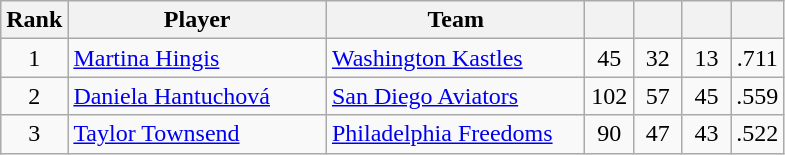<table class="wikitable" style="text-align:left">
<tr>
<th width="25px">Rank</th>
<th width="165px">Player</th>
<th width="165px">Team</th>
<th width="25px"></th>
<th width="25px"></th>
<th width="25px"></th>
<th width="25px"></th>
</tr>
<tr>
<td style="text-align:center">1</td>
<td><a href='#'>Martina Hingis</a></td>
<td><a href='#'>Washington Kastles</a></td>
<td style="text-align:center">45</td>
<td style="text-align:center">32</td>
<td style="text-align:center">13</td>
<td style="text-align:center">.711</td>
</tr>
<tr>
<td style="text-align:center">2</td>
<td><a href='#'>Daniela Hantuchová</a></td>
<td><a href='#'>San Diego Aviators</a></td>
<td style="text-align:center">102</td>
<td style="text-align:center">57</td>
<td style="text-align:center">45</td>
<td style="text-align:center">.559</td>
</tr>
<tr>
<td style="text-align:center">3</td>
<td><a href='#'>Taylor Townsend</a></td>
<td><a href='#'>Philadelphia Freedoms</a></td>
<td style="text-align:center">90</td>
<td style="text-align:center">47</td>
<td style="text-align:center">43</td>
<td style="text-align:center">.522</td>
</tr>
</table>
